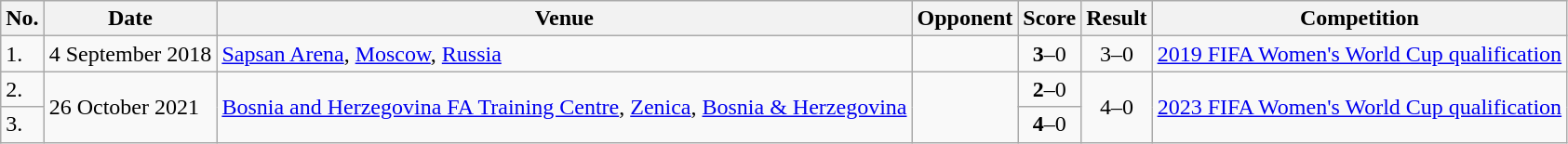<table class="wikitable">
<tr>
<th>No.</th>
<th>Date</th>
<th>Venue</th>
<th>Opponent</th>
<th>Score</th>
<th>Result</th>
<th>Competition</th>
</tr>
<tr>
<td>1.</td>
<td>4 September 2018</td>
<td><a href='#'>Sapsan Arena</a>, <a href='#'>Moscow</a>, <a href='#'>Russia</a></td>
<td></td>
<td align=center><strong>3</strong>–0</td>
<td align=center>3–0</td>
<td><a href='#'>2019 FIFA Women's World Cup qualification</a></td>
</tr>
<tr>
<td>2.</td>
<td rowspan=2>26 October 2021</td>
<td rowspan=2><a href='#'>Bosnia and Herzegovina FA Training Centre</a>, <a href='#'>Zenica</a>, <a href='#'>Bosnia & Herzegovina</a></td>
<td rowspan=2></td>
<td align=center><strong>2</strong>–0</td>
<td rowspan=2 align=center>4–0</td>
<td rowspan=2><a href='#'>2023 FIFA Women's World Cup qualification</a></td>
</tr>
<tr>
<td>3.</td>
<td align=center><strong>4</strong>–0</td>
</tr>
</table>
